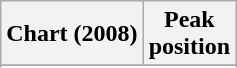<table class="wikitable sortable plainrowheaders" style="text-align:center">
<tr>
<th scope="col">Chart (2008)</th>
<th scope="col">Peak<br>position</th>
</tr>
<tr>
</tr>
<tr>
</tr>
<tr>
</tr>
<tr>
</tr>
<tr>
</tr>
<tr>
</tr>
<tr>
</tr>
<tr>
</tr>
<tr>
</tr>
<tr>
</tr>
<tr>
</tr>
<tr>
</tr>
<tr>
</tr>
<tr>
</tr>
<tr>
</tr>
<tr>
</tr>
<tr>
</tr>
<tr>
</tr>
<tr>
</tr>
<tr>
</tr>
<tr>
</tr>
</table>
